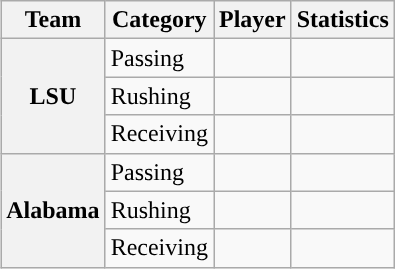<table class="wikitable" style="float:right">
<tr>
<th>Team</th>
<th>Category</th>
<th>Player</th>
<th>Statistics</th>
</tr>
<tr>
<th rowspan=3>LSU</th>
<td>Passing</td>
<td></td>
<td></td>
</tr>
<tr>
<td>Rushing</td>
<td></td>
<td></td>
</tr>
<tr>
<td>Receiving</td>
<td></td>
<td></td>
</tr>
<tr>
<th rowspan=3>Alabama</th>
<td>Passing</td>
<td></td>
<td></td>
</tr>
<tr>
<td>Rushing</td>
<td></td>
<td></td>
</tr>
<tr>
<td>Receiving</td>
<td></td>
<td></td>
</tr>
</table>
